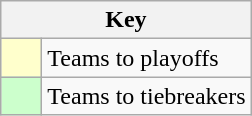<table class="wikitable" style="text-align: center;">
<tr>
<th colspan=2>Key</th>
</tr>
<tr>
<td style="background:#ffffcc; width:20px;"></td>
<td align=left>Teams to playoffs</td>
</tr>
<tr>
<td style="background:#ccffcc; width:20px;"></td>
<td align=left>Teams to tiebreakers</td>
</tr>
</table>
